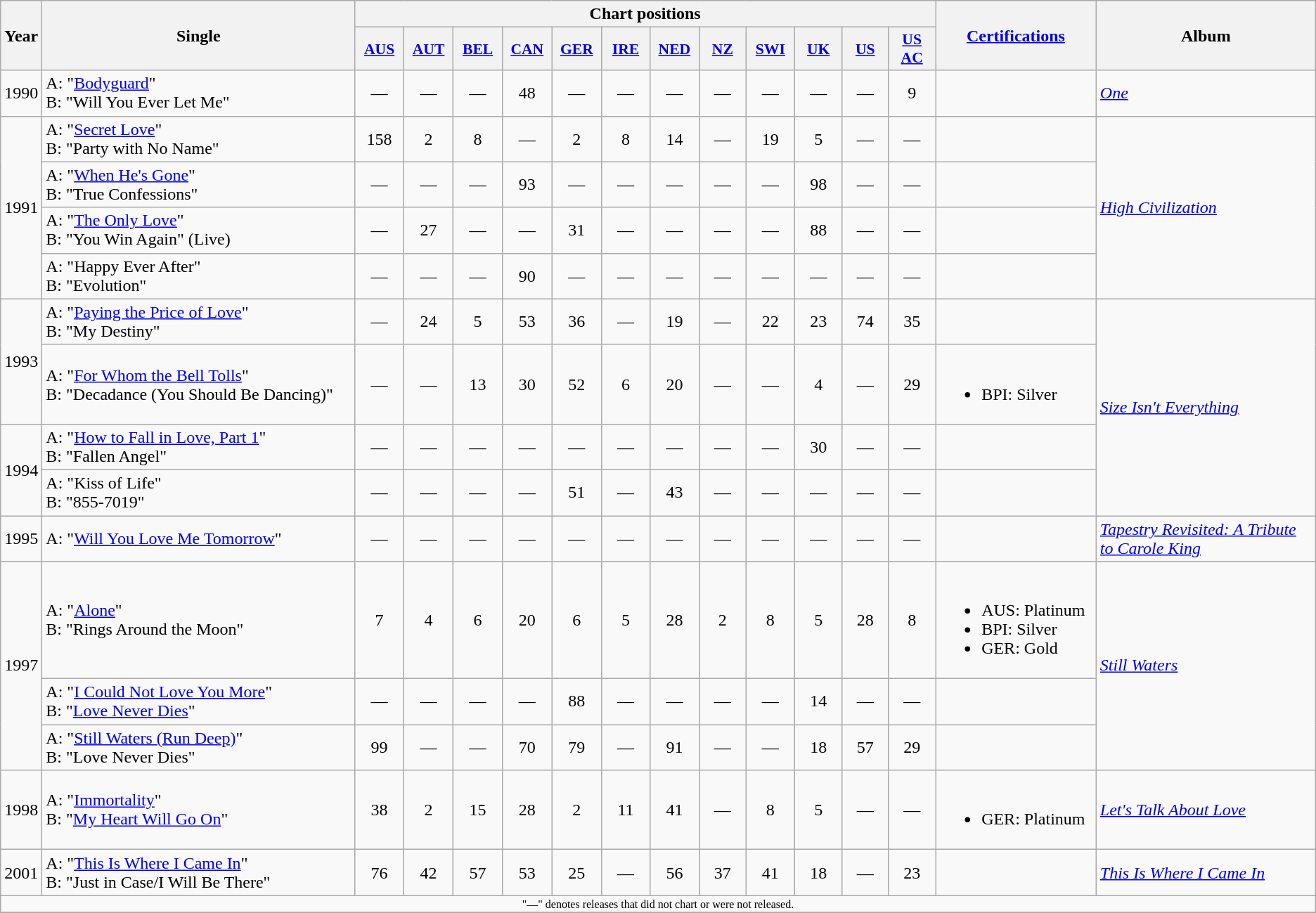<table class="wikitable">
<tr>
<th rowspan="2">Year</th>
<th rowspan="2" style="width:22em;">Single</th>
<th colspan="12">Chart positions</th>
<th rowspan="2" style="width:10em;"><a href='#'>Certifications</a></th>
<th rowspan="2" style="width:15em;">Album</th>
</tr>
<tr>
<th style="width:3em;font-size:90%;"><a href='#'>AUS</a><br></th>
<th style="width:3em;font-size:90%;"><a href='#'>AUT</a><br></th>
<th style="width:3em;font-size:90%;"><a href='#'>BEL</a><br></th>
<th style="width:3em;font-size:90%;"><a href='#'>CAN</a><br></th>
<th style="width:3em;font-size:90%;"><a href='#'>GER</a><br></th>
<th style="width:3em;font-size:90%;"><a href='#'>IRE</a><br></th>
<th style="width:3em;font-size:90%;"><a href='#'>NED</a><br></th>
<th style="width:3em;font-size:90%;"><a href='#'>NZ</a><br></th>
<th style="width:3em;font-size:90%;"><a href='#'>SWI</a><br></th>
<th style="width:3em;font-size:90%;"><a href='#'>UK</a><br></th>
<th style="width:3em;font-size:90%;"><a href='#'>US</a><br></th>
<th style="width:3em;font-size:90%;"><a href='#'>US AC</a></th>
</tr>
<tr>
<td>1990</td>
<td>A: "<a href='#'>Bodyguard</a>"<br>B: "Will You Ever Let Me"</td>
<td align="center">—</td>
<td align="center">—</td>
<td align="center">—</td>
<td align="center">48</td>
<td align="center">—</td>
<td align="center">—</td>
<td align="center">—</td>
<td align="center">—</td>
<td align="center">—</td>
<td align="center">—</td>
<td align="center">—</td>
<td align="center">9</td>
<td></td>
<td align=left><em><a href='#'>One</a></em></td>
</tr>
<tr>
<td rowspan="4">1991</td>
<td>A: "<a href='#'>Secret Love</a>"<br>B: "Party with No Name"</td>
<td align="center">158</td>
<td align="center">2</td>
<td align="center">8</td>
<td align="center">—</td>
<td align="center">2</td>
<td align="center">8</td>
<td align="center">14</td>
<td align="center">—</td>
<td align="center">19</td>
<td align="center">5</td>
<td align="center">—</td>
<td align="center">—</td>
<td></td>
<td rowspan=4 align=left><em><a href='#'>High Civilization</a></em></td>
</tr>
<tr>
<td>A: "<a href='#'>When He's Gone</a>"<br>B: "True Confessions"</td>
<td align="center">—</td>
<td align="center">—</td>
<td align="center">—</td>
<td align="center">93</td>
<td align="center">—</td>
<td align="center">—</td>
<td align="center">—</td>
<td align="center">—</td>
<td align="center">—</td>
<td align="center">98</td>
<td align="center">—</td>
<td align="center">—</td>
<td></td>
</tr>
<tr>
<td>A: "<a href='#'>The Only Love</a>"<br>B: "You Win Again" (Live)</td>
<td align="center">—</td>
<td align="center">27</td>
<td align="center">—</td>
<td align="center">—</td>
<td align="center">31</td>
<td align="center">—</td>
<td align="center">—</td>
<td align="center">—</td>
<td align="center">—</td>
<td align="center">88</td>
<td align="center">—</td>
<td align="center">—</td>
<td></td>
</tr>
<tr>
<td>A: "Happy Ever After"<br>B: "Evolution"</td>
<td align="center">—</td>
<td align="center">—</td>
<td align="center">—</td>
<td align="center">90</td>
<td align="center">—</td>
<td align="center">—</td>
<td align="center">—</td>
<td align="center">—</td>
<td align="center">—</td>
<td align="center">—</td>
<td align="center">—</td>
<td align="center">—</td>
<td></td>
</tr>
<tr>
<td rowspan="2">1993</td>
<td>A: "<a href='#'>Paying the Price of Love</a>"<br>B: "My Destiny"</td>
<td align="center">—</td>
<td align="center">24</td>
<td align="center">5</td>
<td align="center">53</td>
<td align="center">36</td>
<td align="center">—</td>
<td align="center">19</td>
<td align="center">—</td>
<td align="center">22</td>
<td align="center">23</td>
<td align="center">74</td>
<td align="center">35</td>
<td></td>
<td rowspan=4 align=left><em><a href='#'>Size Isn't Everything</a></em></td>
</tr>
<tr>
<td>A: "<a href='#'>For Whom the Bell Tolls</a>"<br>B: "Decadance (You Should Be Dancing)"</td>
<td align="center">—</td>
<td align="center">—</td>
<td align="center">13</td>
<td align="center">30</td>
<td align="center">52</td>
<td align="center">6</td>
<td align="center">20</td>
<td align="center">—</td>
<td align="center">—</td>
<td align="center">4</td>
<td align="center">—</td>
<td align="center">29</td>
<td><br><ul><li>BPI: Silver</li></ul></td>
</tr>
<tr>
<td rowspan="2">1994</td>
<td>A: "<a href='#'>How to Fall in Love, Part 1</a>"<br>B: "Fallen Angel"</td>
<td align="center">—</td>
<td align="center">—</td>
<td align="center">—</td>
<td align="center">—</td>
<td align="center">—</td>
<td align="center">—</td>
<td align="center">—</td>
<td align="center">—</td>
<td align="center">—</td>
<td align="center">30</td>
<td align="center">—</td>
<td align="center">—</td>
<td></td>
</tr>
<tr>
<td>A: "Kiss of Life"<br>B: "855-7019"</td>
<td align="center">—</td>
<td align="center">—</td>
<td align="center">—</td>
<td align="center">—</td>
<td align="center">51</td>
<td align="center">—</td>
<td align="center">43</td>
<td align="center">—</td>
<td align="center">—</td>
<td align="center">—</td>
<td align="center">—</td>
<td align="center">—</td>
<td></td>
</tr>
<tr>
<td>1995</td>
<td>A: "<a href='#'>Will You Love Me Tomorrow</a>"</td>
<td align="center">—</td>
<td align="center">—</td>
<td align="center">—</td>
<td align="center">—</td>
<td align="center">—</td>
<td align="center">—</td>
<td align="center">—</td>
<td align="center">—</td>
<td align="center">—</td>
<td align="center">—</td>
<td align="center">—</td>
<td align="center">—</td>
<td></td>
<td align=left><em><a href='#'>Tapestry Revisited: A Tribute to Carole King</a></em></td>
</tr>
<tr>
<td rowspan="3">1997</td>
<td>A: "<a href='#'>Alone</a>"<br>B: "Rings Around the Moon"</td>
<td align="center">7</td>
<td align="center">4</td>
<td align="center">6</td>
<td align="center">20</td>
<td align="center">6</td>
<td align="center">5</td>
<td align="center">28</td>
<td align="center">2</td>
<td align="center">8</td>
<td align="center">5</td>
<td align="center">28</td>
<td align="center">8</td>
<td><br><ul><li>AUS: Platinum</li><li>BPI: Silver</li><li>GER: Gold</li></ul></td>
<td rowspan=3 align=left><em><a href='#'>Still Waters</a></em></td>
</tr>
<tr>
<td>A: "<a href='#'>I Could Not Love You More</a>"<br>B: "<a href='#'>Love Never Dies</a>"</td>
<td align="center">—</td>
<td align="center">—</td>
<td align="center">—</td>
<td align="center">—</td>
<td align="center">88</td>
<td align="center">—</td>
<td align="center">—</td>
<td align="center">—</td>
<td align="center">—</td>
<td align="center">14</td>
<td align="center">—</td>
<td align="center">—</td>
<td></td>
</tr>
<tr>
<td>A: "<a href='#'>Still Waters (Run Deep)</a>"<br>B: "Love Never Dies"</td>
<td align="center">99</td>
<td align="center">—</td>
<td align="center">—</td>
<td align="center">70</td>
<td align="center">79</td>
<td align="center">—</td>
<td align="center">91</td>
<td align="center">—</td>
<td align="center">—</td>
<td align="center">18</td>
<td align="center">57</td>
<td align="center">29</td>
<td></td>
</tr>
<tr>
<td>1998</td>
<td>A: "<a href='#'>Immortality</a>" <br>B: "<a href='#'>My Heart Will Go On</a>"</td>
<td align="center">38</td>
<td align="center">2</td>
<td align="center">15</td>
<td align="center">28</td>
<td align="center">2</td>
<td align="center">11</td>
<td align="center">41</td>
<td align="center">—</td>
<td align="center">8</td>
<td align="center">5</td>
<td align="center">—</td>
<td align="center">—</td>
<td><br><ul><li>GER: Platinum</li></ul></td>
<td align=left><em><a href='#'>Let's Talk About Love</a></em><br></td>
</tr>
<tr>
<td>2001</td>
<td>A: "<a href='#'>This Is Where I Came In</a>"<br>B: "Just in Case/I Will Be There"</td>
<td align="center">76</td>
<td align="center">42</td>
<td align="center">57</td>
<td align="center">53</td>
<td align="center">25</td>
<td align="center">—</td>
<td align="center">56</td>
<td align="center">37</td>
<td align="center">41</td>
<td align="center">18</td>
<td align="center">—</td>
<td align="center">23</td>
<td></td>
<td align=left><em><a href='#'>This Is Where I Came In</a></em></td>
</tr>
<tr>
<td colspan="100" style="text-align:center; font-size:8pt;">"—" denotes releases that did not chart or were not released.</td>
</tr>
<tr>
</tr>
</table>
